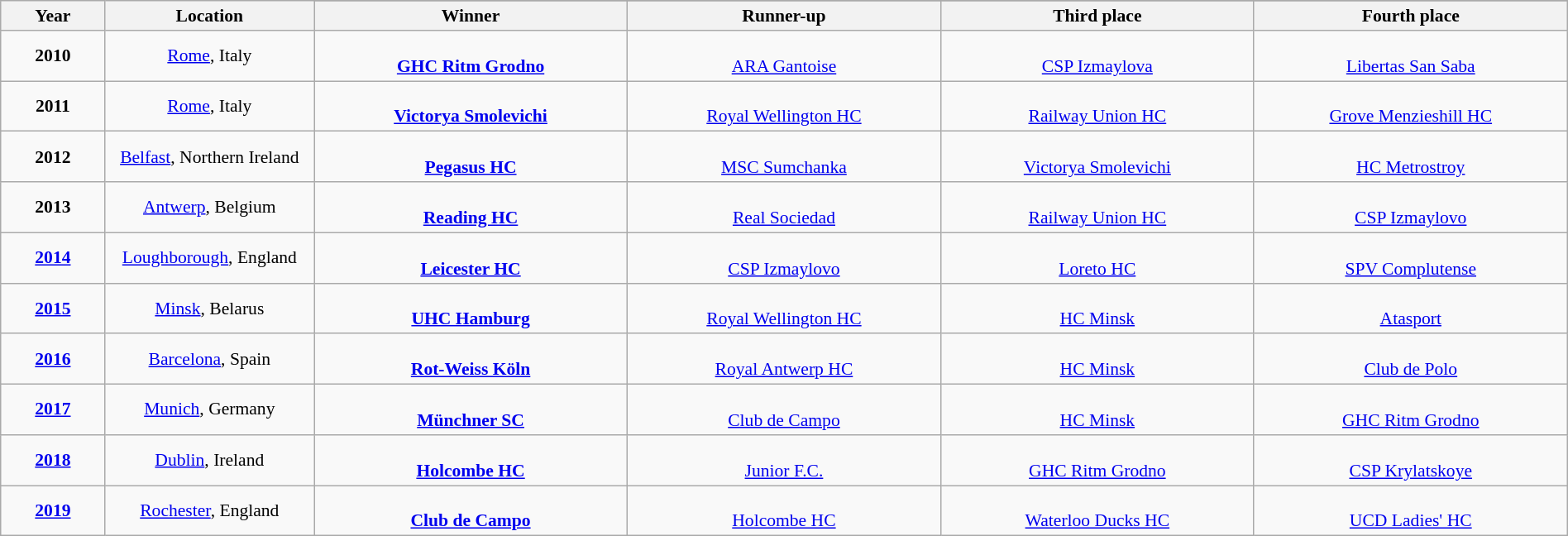<table class="wikitable" style="font-size:90%; width: 100%; text-align: center;">
<tr>
<th rowspan=2 width=5%>Year</th>
<th rowspan=2 width=10%>Location</th>
</tr>
<tr>
<th width=15%>Winner</th>
<th width=15%>Runner-up</th>
<th width=15%>Third place</th>
<th width=15%>Fourth place</th>
</tr>
<tr>
<td><strong>2010</strong></td>
<td><a href='#'>Rome</a>, Italy</td>
<td><strong><br><a href='#'>GHC Ritm Grodno</a></strong></td>
<td><br><a href='#'>ARA Gantoise</a></td>
<td><br><a href='#'>CSP Izmaylova</a></td>
<td><br><a href='#'>Libertas San Saba</a></td>
</tr>
<tr>
<td><strong>2011</strong></td>
<td><a href='#'>Rome</a>, Italy</td>
<td><strong><br><a href='#'>Victorya Smolevichi</a></strong></td>
<td><br><a href='#'>Royal Wellington HC</a></td>
<td><br><a href='#'>Railway Union HC</a></td>
<td><br><a href='#'>Grove Menzieshill HC</a></td>
</tr>
<tr>
<td><strong>2012</strong></td>
<td><a href='#'>Belfast</a>, Northern Ireland</td>
<td><strong><br><a href='#'>Pegasus HC</a></strong></td>
<td><br><a href='#'>MSC Sumchanka</a></td>
<td><br><a href='#'>Victorya Smolevichi</a></td>
<td><br><a href='#'>HC Metrostroy</a></td>
</tr>
<tr>
<td><strong>2013</strong></td>
<td><a href='#'>Antwerp</a>, Belgium</td>
<td><strong><br><a href='#'>Reading HC</a></strong></td>
<td><br><a href='#'>Real Sociedad</a></td>
<td><br><a href='#'>Railway Union HC</a></td>
<td><br><a href='#'>CSP Izmaylovo</a></td>
</tr>
<tr>
<td><strong><a href='#'>2014</a></strong></td>
<td><a href='#'>Loughborough</a>, England</td>
<td><strong><br><a href='#'>Leicester HC</a></strong></td>
<td><br><a href='#'>CSP Izmaylovo</a></td>
<td><br><a href='#'>Loreto HC</a></td>
<td><br><a href='#'>SPV Complutense</a></td>
</tr>
<tr>
<td><strong><a href='#'>2015</a></strong></td>
<td><a href='#'>Minsk</a>, Belarus</td>
<td><strong><br><a href='#'>UHC Hamburg</a></strong></td>
<td><br><a href='#'>Royal Wellington HC</a></td>
<td><br><a href='#'>HC Minsk</a></td>
<td><br><a href='#'>Atasport</a></td>
</tr>
<tr>
<td><strong><a href='#'>2016</a></strong></td>
<td><a href='#'>Barcelona</a>, Spain</td>
<td><strong><br><a href='#'>Rot-Weiss Köln</a></strong></td>
<td><br><a href='#'>Royal Antwerp HC</a></td>
<td><br><a href='#'>HC Minsk</a></td>
<td><br><a href='#'>Club de Polo</a></td>
</tr>
<tr>
<td><strong><a href='#'>2017</a></strong></td>
<td><a href='#'>Munich</a>, Germany</td>
<td><strong><br><a href='#'>Münchner SC</a></strong></td>
<td><br><a href='#'>Club de Campo</a></td>
<td><br><a href='#'>HC Minsk</a></td>
<td><br><a href='#'>GHC Ritm Grodno</a></td>
</tr>
<tr>
<td><strong><a href='#'>2018</a></strong></td>
<td><a href='#'>Dublin</a>, Ireland</td>
<td><strong><br><a href='#'>Holcombe HC</a></strong></td>
<td><br><a href='#'>Junior F.C.</a></td>
<td><br><a href='#'>GHC Ritm Grodno</a></td>
<td><br><a href='#'>CSP Krylatskoye</a></td>
</tr>
<tr>
<td><strong><a href='#'>2019</a></strong></td>
<td><a href='#'>Rochester</a>, England</td>
<td><strong><br><a href='#'>Club de Campo</a></strong></td>
<td><br><a href='#'>Holcombe HC</a></td>
<td><br><a href='#'>Waterloo Ducks HC</a></td>
<td><br><a href='#'>UCD Ladies' HC</a></td>
</tr>
</table>
